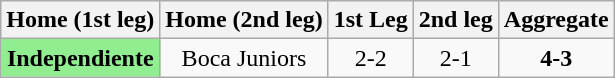<table class="wikitable" style="text-align: center;">
<tr>
<th>Home (1st leg)</th>
<th>Home (2nd leg)</th>
<th>1st Leg</th>
<th>2nd leg</th>
<th>Aggregate</th>
</tr>
<tr>
<td bgcolor="lightgreen"><strong>Independiente</strong></td>
<td>Boca Juniors</td>
<td>2-2</td>
<td>2-1</td>
<td><strong>4-3</strong></td>
</tr>
</table>
